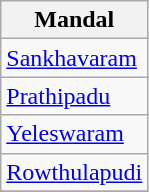<table class="wikitable sortable static-row-numbers static-row-header-hash">
<tr>
<th>Mandal</th>
</tr>
<tr>
<td><a href='#'>Sankhavaram</a></td>
</tr>
<tr>
<td><a href='#'>Prathipadu</a></td>
</tr>
<tr>
<td><a href='#'>Yeleswaram</a></td>
</tr>
<tr>
<td><a href='#'>Rowthulapudi</a></td>
</tr>
<tr>
</tr>
</table>
